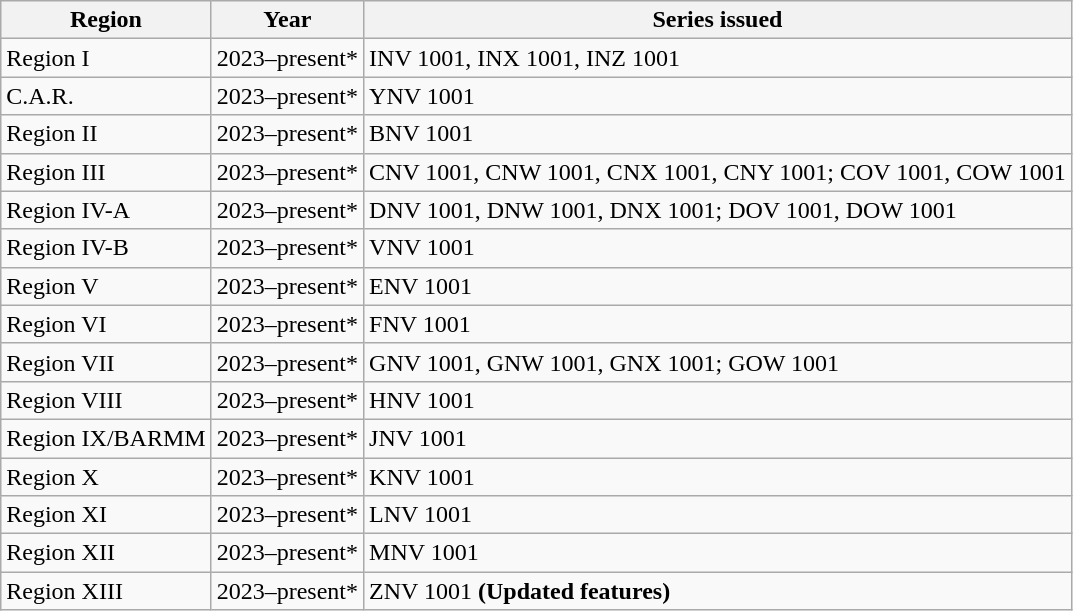<table class="wikitable">
<tr>
<th>Region</th>
<th>Year</th>
<th>Series issued</th>
</tr>
<tr>
<td rowspan="1">Region I</td>
<td>2023–present*</td>
<td>INV 1001, INX 1001, INZ 1001</td>
</tr>
<tr>
<td rowspan="1">C.A.R.</td>
<td>2023–present*</td>
<td>YNV 1001</td>
</tr>
<tr>
<td rowspan="1">Region II</td>
<td>2023–present*</td>
<td>BNV 1001</td>
</tr>
<tr>
<td rowspan="1">Region III</td>
<td>2023–present*</td>
<td>CNV 1001, CNW 1001, CNX 1001, CNY 1001; COV 1001, COW 1001</td>
</tr>
<tr>
<td rowspan="1">Region IV-A</td>
<td>2023–present*</td>
<td>DNV 1001, DNW 1001, DNX 1001; DOV 1001, DOW 1001</td>
</tr>
<tr>
<td rowspan="1">Region IV-B</td>
<td>2023–present*</td>
<td>VNV 1001</td>
</tr>
<tr>
<td rowspan="1">Region V</td>
<td>2023–present*</td>
<td>ENV 1001</td>
</tr>
<tr>
<td rowspan="1">Region VI</td>
<td>2023–present*</td>
<td>FNV 1001</td>
</tr>
<tr>
<td rowspan="1">Region VII</td>
<td>2023–present*</td>
<td>GNV 1001, GNW 1001, GNX 1001; GOW 1001</td>
</tr>
<tr>
<td rowspan="1">Region VIII</td>
<td>2023–present*</td>
<td>HNV 1001</td>
</tr>
<tr>
<td rowspan="1">Region IX/BARMM</td>
<td>2023–present*</td>
<td>JNV 1001</td>
</tr>
<tr>
<td rowspan="1">Region X</td>
<td>2023–present*</td>
<td>KNV 1001</td>
</tr>
<tr>
<td rowspan="1">Region XI</td>
<td>2023–present*</td>
<td>LNV 1001</td>
</tr>
<tr>
<td rowspan="1">Region XII</td>
<td>2023–present*</td>
<td>MNV 1001</td>
</tr>
<tr>
<td rowspan="1">Region XIII</td>
<td>2023–present*</td>
<td>ZNV 1001 <strong>(Updated features)</strong></td>
</tr>
</table>
